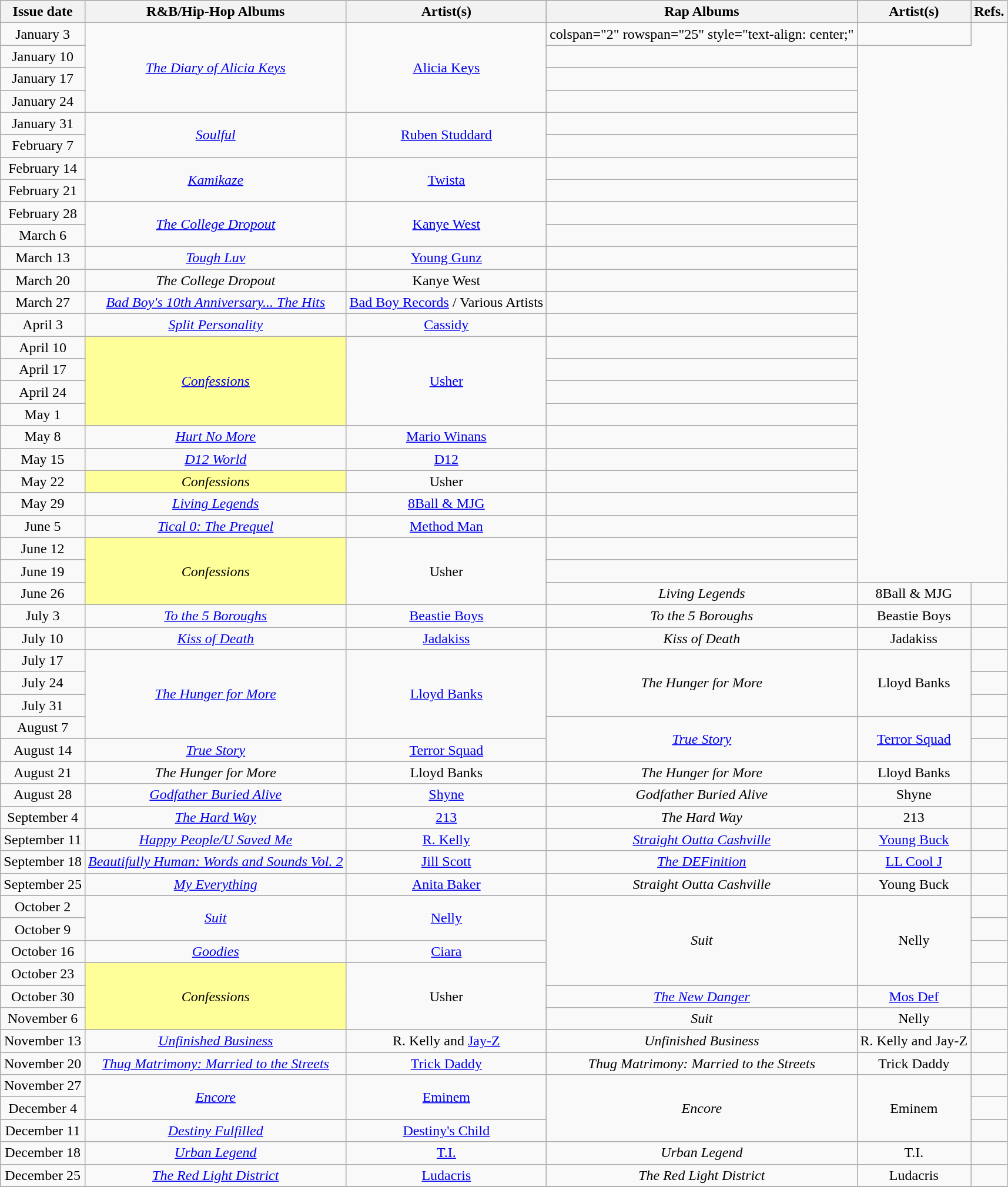<table class="wikitable" style="text-align: center;">
<tr>
<th>Issue date</th>
<th>R&B/Hip-Hop Albums</th>
<th>Artist(s)</th>
<th>Rap Albums</th>
<th>Artist(s)</th>
<th>Refs.</th>
</tr>
<tr>
<td>January 3</td>
<td rowspan="4"><em><a href='#'>The Diary of Alicia Keys</a></em></td>
<td rowspan="4"><a href='#'>Alicia Keys</a></td>
<td>colspan="2" rowspan="25" style="text-align: center;" </td>
<td></td>
</tr>
<tr>
<td>January 10</td>
<td></td>
</tr>
<tr>
<td>January 17</td>
<td></td>
</tr>
<tr>
<td>January 24</td>
<td></td>
</tr>
<tr>
<td>January 31</td>
<td rowspan="2"><em><a href='#'>Soulful</a></em></td>
<td rowspan="2"><a href='#'>Ruben Studdard</a></td>
<td></td>
</tr>
<tr>
<td>February 7</td>
<td></td>
</tr>
<tr>
<td>February 14</td>
<td rowspan="2"><em><a href='#'>Kamikaze</a></em></td>
<td rowspan="2"><a href='#'>Twista</a></td>
<td></td>
</tr>
<tr>
<td>February 21</td>
<td></td>
</tr>
<tr>
<td>February 28</td>
<td rowspan="2"><em><a href='#'>The College Dropout</a></em></td>
<td rowspan="2"><a href='#'>Kanye West</a></td>
<td></td>
</tr>
<tr>
<td>March 6</td>
<td></td>
</tr>
<tr>
<td>March 13</td>
<td><em><a href='#'>Tough Luv</a></em></td>
<td><a href='#'>Young Gunz</a></td>
<td></td>
</tr>
<tr>
<td>March 20</td>
<td><em>The College Dropout</em></td>
<td>Kanye West</td>
<td></td>
</tr>
<tr>
<td>March 27</td>
<td><em><a href='#'>Bad Boy's 10th Anniversary... The Hits</a></em></td>
<td><a href='#'>Bad Boy Records</a> / Various Artists</td>
<td></td>
</tr>
<tr>
<td>April 3</td>
<td><em><a href='#'>Split Personality</a></em></td>
<td><a href='#'>Cassidy</a></td>
<td></td>
</tr>
<tr>
<td>April 10</td>
<td style="background:#ff9;" rowspan=4><em><a href='#'>Confessions</a></em> </td>
<td rowspan=4><a href='#'>Usher</a></td>
<td></td>
</tr>
<tr>
<td>April 17</td>
<td></td>
</tr>
<tr>
<td>April 24</td>
<td></td>
</tr>
<tr>
<td>May 1</td>
<td></td>
</tr>
<tr>
<td>May 8</td>
<td><em><a href='#'>Hurt No More</a></em></td>
<td><a href='#'>Mario Winans</a></td>
<td></td>
</tr>
<tr>
<td>May 15</td>
<td><em><a href='#'>D12 World</a></em></td>
<td><a href='#'>D12</a></td>
<td></td>
</tr>
<tr>
<td>May 22</td>
<td style="background:#ff9;"><em>Confessions</em> </td>
<td>Usher</td>
<td></td>
</tr>
<tr>
<td>May 29</td>
<td><em><a href='#'>Living Legends</a></em></td>
<td><a href='#'>8Ball & MJG</a></td>
<td></td>
</tr>
<tr>
<td>June 5</td>
<td><em><a href='#'>Tical 0: The Prequel</a></em></td>
<td><a href='#'>Method Man</a></td>
<td></td>
</tr>
<tr>
<td>June 12</td>
<td style="background:#ff9;" rowspan=3><em>Confessions</em> </td>
<td rowspan=3>Usher</td>
<td></td>
</tr>
<tr>
<td>June 19</td>
<td></td>
</tr>
<tr>
<td>June 26</td>
<td><em>Living Legends</em></td>
<td>8Ball & MJG</td>
<td></td>
</tr>
<tr>
<td>July 3</td>
<td><em><a href='#'>To the 5 Boroughs</a></em></td>
<td><a href='#'>Beastie Boys</a></td>
<td><em>To the 5 Boroughs</em></td>
<td>Beastie Boys</td>
<td></td>
</tr>
<tr>
<td>July 10</td>
<td><em><a href='#'>Kiss of Death</a></em></td>
<td><a href='#'>Jadakiss</a></td>
<td><em>Kiss of Death</em></td>
<td>Jadakiss</td>
<td></td>
</tr>
<tr>
<td>July 17</td>
<td rowspan=4><em><a href='#'>The Hunger for More</a></em></td>
<td rowspan=4><a href='#'>Lloyd Banks</a></td>
<td rowspan=3><em>The Hunger for More</em></td>
<td rowspan=3>Lloyd Banks</td>
<td></td>
</tr>
<tr>
<td>July 24</td>
<td></td>
</tr>
<tr>
<td>July 31</td>
<td></td>
</tr>
<tr>
<td>August 7</td>
<td rowspan="2"><em><a href='#'>True Story</a></em></td>
<td rowspan="2"><a href='#'>Terror Squad</a></td>
<td></td>
</tr>
<tr>
<td>August 14</td>
<td><em><a href='#'>True Story</a></em></td>
<td><a href='#'>Terror Squad</a></td>
<td></td>
</tr>
<tr>
<td>August 21</td>
<td><em>The Hunger for More</em></td>
<td>Lloyd Banks</td>
<td><em>The Hunger for More</em></td>
<td>Lloyd Banks</td>
<td></td>
</tr>
<tr>
<td>August 28</td>
<td><em><a href='#'>Godfather Buried Alive</a></em></td>
<td><a href='#'>Shyne</a></td>
<td><em>Godfather Buried Alive</em></td>
<td>Shyne</td>
<td></td>
</tr>
<tr>
<td>September 4</td>
<td><em><a href='#'>The Hard Way</a></em></td>
<td><a href='#'>213</a></td>
<td><em>The Hard Way</em></td>
<td>213</td>
<td></td>
</tr>
<tr>
<td>September 11</td>
<td><em><a href='#'>Happy People/U Saved Me</a></em></td>
<td><a href='#'>R. Kelly</a></td>
<td><em><a href='#'>Straight Outta Cashville</a></em></td>
<td><a href='#'>Young Buck</a></td>
<td></td>
</tr>
<tr>
<td>September 18</td>
<td><em><a href='#'>Beautifully Human: Words and Sounds Vol. 2</a></em></td>
<td><a href='#'>Jill Scott</a></td>
<td><em><a href='#'>The DEFinition</a></em></td>
<td><a href='#'>LL Cool J</a></td>
<td></td>
</tr>
<tr>
<td>September 25</td>
<td><em><a href='#'>My Everything</a></em></td>
<td><a href='#'>Anita Baker</a></td>
<td><em>Straight Outta Cashville</em></td>
<td>Young Buck</td>
<td></td>
</tr>
<tr>
<td>October 2</td>
<td rowspan="2"><em><a href='#'>Suit</a></em></td>
<td rowspan="2"><a href='#'>Nelly</a></td>
<td rowspan="4"><em>Suit</em></td>
<td rowspan="4">Nelly</td>
<td></td>
</tr>
<tr>
<td>October 9</td>
<td></td>
</tr>
<tr>
<td>October 16</td>
<td><em><a href='#'>Goodies</a></em></td>
<td><a href='#'>Ciara</a></td>
<td></td>
</tr>
<tr>
<td>October 23</td>
<td style="background:#ff9;" rowspan=3><em>Confessions</em> </td>
<td rowspan=3>Usher</td>
<td></td>
</tr>
<tr>
<td>October 30</td>
<td><em><a href='#'>The New Danger</a></em></td>
<td><a href='#'>Mos Def</a></td>
<td></td>
</tr>
<tr>
<td>November 6</td>
<td><em>Suit</em></td>
<td>Nelly</td>
<td></td>
</tr>
<tr>
<td>November 13</td>
<td><em><a href='#'>Unfinished Business</a></em></td>
<td>R. Kelly and <a href='#'>Jay-Z</a></td>
<td><em>Unfinished Business</em></td>
<td>R. Kelly and Jay-Z</td>
<td></td>
</tr>
<tr>
<td>November 20</td>
<td><em><a href='#'>Thug Matrimony: Married to the Streets</a></em></td>
<td><a href='#'>Trick Daddy</a></td>
<td><em>Thug Matrimony: Married to the Streets</em></td>
<td>Trick Daddy</td>
<td></td>
</tr>
<tr>
<td>November 27</td>
<td rowspan="2"><em><a href='#'>Encore</a></em></td>
<td rowspan="2"><a href='#'>Eminem</a></td>
<td rowspan="3"><em>Encore</em></td>
<td rowspan="3">Eminem</td>
<td></td>
</tr>
<tr>
<td>December 4</td>
<td></td>
</tr>
<tr>
<td>December 11</td>
<td><em><a href='#'>Destiny Fulfilled</a></em></td>
<td><a href='#'>Destiny's Child</a></td>
<td></td>
</tr>
<tr>
<td>December 18</td>
<td><em><a href='#'>Urban Legend</a></em></td>
<td><a href='#'>T.I.</a></td>
<td><em>Urban Legend</em></td>
<td>T.I.</td>
<td></td>
</tr>
<tr>
<td>December 25</td>
<td><em><a href='#'>The Red Light District</a></em></td>
<td><a href='#'>Ludacris</a></td>
<td><em>The Red Light District</em></td>
<td>Ludacris</td>
<td></td>
</tr>
<tr>
</tr>
</table>
